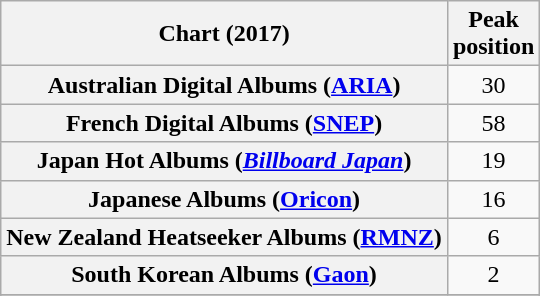<table class="wikitable sortable plainrowheaders" style="text-align:center">
<tr>
<th scope="col">Chart (2017)</th>
<th scope="col">Peak<br> position</th>
</tr>
<tr>
<th scope="row">Australian Digital Albums (<a href='#'>ARIA</a>)</th>
<td>30</td>
</tr>
<tr>
<th scope="row">French Digital Albums (<a href='#'>SNEP</a>)</th>
<td>58</td>
</tr>
<tr>
<th scope="row">Japan Hot Albums (<em><a href='#'>Billboard Japan</a></em>)</th>
<td>19</td>
</tr>
<tr>
<th scope="row">Japanese Albums (<a href='#'>Oricon</a>)</th>
<td>16</td>
</tr>
<tr>
<th scope="row">New Zealand Heatseeker Albums (<a href='#'>RMNZ</a>)</th>
<td>6</td>
</tr>
<tr>
<th scope="row">South Korean Albums (<a href='#'>Gaon</a>)</th>
<td>2</td>
</tr>
<tr>
</tr>
<tr>
</tr>
</table>
